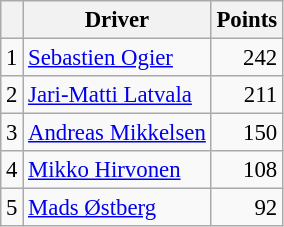<table class="wikitable" style="font-size: 95%;">
<tr>
<th></th>
<th>Driver</th>
<th>Points</th>
</tr>
<tr>
<td>1</td>
<td> <a href='#'>Sebastien Ogier</a></td>
<td align="right">242</td>
</tr>
<tr>
<td>2</td>
<td> <a href='#'>Jari-Matti Latvala</a></td>
<td align="right">211</td>
</tr>
<tr>
<td>3</td>
<td> <a href='#'>Andreas Mikkelsen</a></td>
<td align="right">150</td>
</tr>
<tr>
<td>4</td>
<td> <a href='#'>Mikko Hirvonen</a></td>
<td align="right">108</td>
</tr>
<tr>
<td>5</td>
<td> <a href='#'>Mads Østberg</a></td>
<td align="right">92</td>
</tr>
</table>
